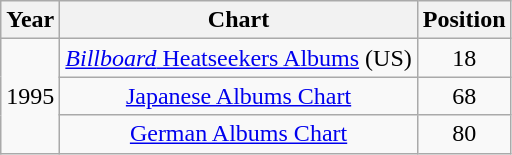<table class="wikitable">
<tr>
<th>Year</th>
<th>Chart</th>
<th>Position</th>
</tr>
<tr>
<td align="center" rowspan="3">1995</td>
<td align="center"><a href='#'><em>Billboard</em> Heatseekers Albums</a> (US)</td>
<td align="center">18</td>
</tr>
<tr>
<td align="center"><a href='#'>Japanese Albums Chart</a></td>
<td align="center">68</td>
</tr>
<tr>
<td align="center"><a href='#'>German Albums Chart</a></td>
<td align="center">80</td>
</tr>
</table>
